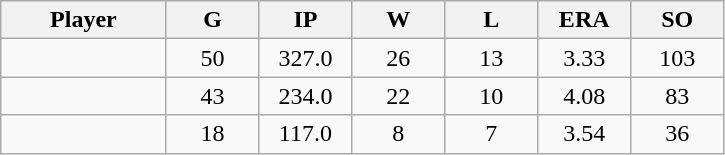<table class="wikitable sortable">
<tr>
<th bgcolor="#DDDDFF" width="16%">Player</th>
<th bgcolor="#DDDDFF" width="9%">G</th>
<th bgcolor="#DDDDFF" width="9%">IP</th>
<th bgcolor="#DDDDFF" width="9%">W</th>
<th bgcolor="#DDDDFF" width="9%">L</th>
<th bgcolor="#DDDDFF" width="9%">ERA</th>
<th bgcolor="#DDDDFF" width="9%">SO</th>
</tr>
<tr align="center">
<td></td>
<td>50</td>
<td>327.0</td>
<td>26</td>
<td>13</td>
<td>3.33</td>
<td>103</td>
</tr>
<tr align="center">
<td></td>
<td>43</td>
<td>234.0</td>
<td>22</td>
<td>10</td>
<td>4.08</td>
<td>83</td>
</tr>
<tr align="center">
<td></td>
<td>18</td>
<td>117.0</td>
<td>8</td>
<td>7</td>
<td>3.54</td>
<td>36</td>
</tr>
</table>
